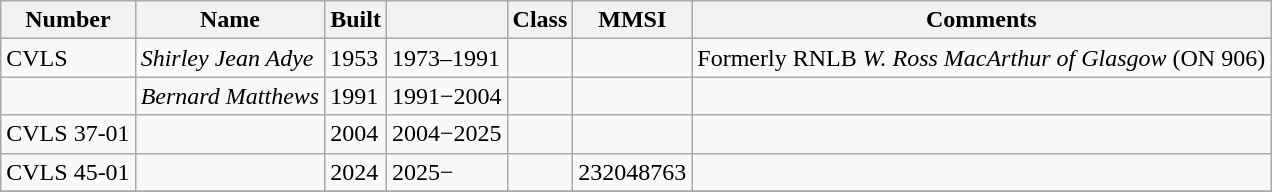<table class="wikitable">
<tr>
<th>Number</th>
<th>Name</th>
<th>Built</th>
<th></th>
<th>Class</th>
<th>MMSI</th>
<th>Comments</th>
</tr>
<tr>
<td>CVLS</td>
<td><em>Shirley Jean Adye</em></td>
<td>1953</td>
<td>1973–1991</td>
<td></td>
<td></td>
<td>Formerly RNLB <em>W. Ross MacArthur of Glasgow</em> (ON 906)</td>
</tr>
<tr>
<td></td>
<td><em>Bernard Matthews</em></td>
<td>1991</td>
<td>1991−2004</td>
<td></td>
<td></td>
<td></td>
</tr>
<tr>
<td>CVLS 37-01</td>
<td></td>
<td>2004</td>
<td>2004−2025</td>
<td></td>
<td></td>
<td></td>
</tr>
<tr>
<td>CVLS 45-01</td>
<td></td>
<td>2024</td>
<td>2025−</td>
<td></td>
<td>232048763</td>
<td></td>
</tr>
<tr>
</tr>
</table>
